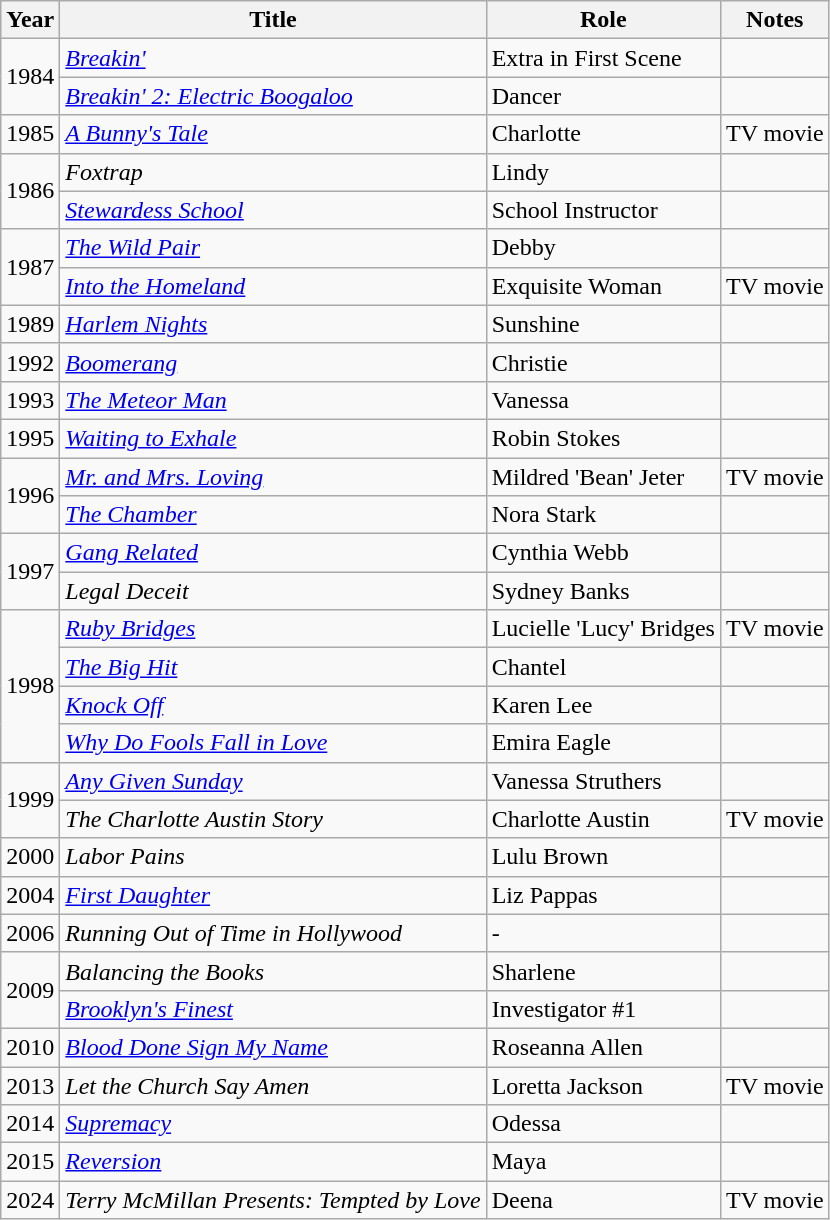<table class="wikitable sortable">
<tr>
<th>Year</th>
<th>Title</th>
<th>Role</th>
<th>Notes</th>
</tr>
<tr>
<td rowspan=2>1984</td>
<td><em><a href='#'>Breakin'</a> </em></td>
<td>Extra in First Scene</td>
<td></td>
</tr>
<tr>
<td><em><a href='#'>Breakin' 2: Electric Boogaloo</a></em></td>
<td>Dancer</td>
<td></td>
</tr>
<tr>
<td>1985</td>
<td><em> <a href='#'>A Bunny's Tale</a></em></td>
<td>Charlotte</td>
<td>TV movie</td>
</tr>
<tr>
<td rowspan=2>1986</td>
<td><em>Foxtrap</em></td>
<td>Lindy</td>
<td></td>
</tr>
<tr>
<td><em><a href='#'>Stewardess School</a> </em></td>
<td>School Instructor</td>
<td></td>
</tr>
<tr>
<td rowspan=2>1987</td>
<td><em><a href='#'>The Wild Pair</a> </em></td>
<td>Debby</td>
<td></td>
</tr>
<tr>
<td><em><a href='#'>Into the Homeland</a></em></td>
<td>Exquisite Woman</td>
<td>TV movie</td>
</tr>
<tr>
<td>1989</td>
<td><em><a href='#'>Harlem Nights</a></em></td>
<td>Sunshine</td>
<td></td>
</tr>
<tr>
<td>1992</td>
<td><em><a href='#'>Boomerang</a></em></td>
<td>Christie</td>
<td></td>
</tr>
<tr>
<td>1993</td>
<td><em><a href='#'>The Meteor Man</a></em></td>
<td>Vanessa</td>
<td></td>
</tr>
<tr>
<td>1995</td>
<td><em> <a href='#'>Waiting to Exhale</a></em></td>
<td>Robin Stokes</td>
<td></td>
</tr>
<tr>
<td rowspan=2>1996</td>
<td><em><a href='#'>Mr. and Mrs. Loving</a></em></td>
<td>Mildred 'Bean' Jeter</td>
<td>TV movie</td>
</tr>
<tr>
<td><em><a href='#'>The Chamber</a></em></td>
<td>Nora Stark</td>
<td></td>
</tr>
<tr>
<td rowspan=2>1997</td>
<td><em><a href='#'>Gang Related</a></em></td>
<td>Cynthia Webb</td>
<td></td>
</tr>
<tr>
<td><em>Legal Deceit</em></td>
<td>Sydney Banks</td>
<td></td>
</tr>
<tr>
<td rowspan=4>1998</td>
<td><em><a href='#'>Ruby Bridges</a></em></td>
<td>Lucielle 'Lucy' Bridges</td>
<td>TV movie</td>
</tr>
<tr>
<td><em><a href='#'>The Big Hit</a></em></td>
<td>Chantel</td>
<td></td>
</tr>
<tr>
<td><em><a href='#'>Knock Off</a></em></td>
<td>Karen Lee</td>
<td></td>
</tr>
<tr>
<td><em><a href='#'>Why Do Fools Fall in Love</a></em></td>
<td>Emira Eagle</td>
<td></td>
</tr>
<tr>
<td rowspan=2>1999</td>
<td><em><a href='#'>Any Given Sunday</a></em></td>
<td>Vanessa Struthers</td>
<td></td>
</tr>
<tr>
<td><em>The Charlotte Austin Story</em></td>
<td>Charlotte Austin</td>
<td>TV movie</td>
</tr>
<tr>
<td>2000</td>
<td><em>Labor Pains</em></td>
<td>Lulu Brown</td>
<td></td>
</tr>
<tr>
<td>2004</td>
<td><em><a href='#'>First Daughter</a></em></td>
<td>Liz Pappas</td>
<td></td>
</tr>
<tr>
<td>2006</td>
<td><em>Running Out of Time in Hollywood</em></td>
<td>-</td>
<td></td>
</tr>
<tr>
<td rowspan=2>2009</td>
<td><em>Balancing the Books</em></td>
<td>Sharlene</td>
<td></td>
</tr>
<tr>
<td><em><a href='#'>Brooklyn's Finest</a></em></td>
<td>Investigator #1</td>
<td></td>
</tr>
<tr>
<td>2010</td>
<td><em><a href='#'>Blood Done Sign My Name</a></em></td>
<td>Roseanna Allen</td>
<td></td>
</tr>
<tr>
<td>2013</td>
<td><em>Let the Church Say Amen</em></td>
<td>Loretta Jackson</td>
<td>TV movie</td>
</tr>
<tr>
<td>2014</td>
<td><em><a href='#'>Supremacy</a></em></td>
<td>Odessa</td>
<td></td>
</tr>
<tr>
<td>2015</td>
<td><em><a href='#'>Reversion</a></em></td>
<td>Maya</td>
<td></td>
</tr>
<tr>
<td>2024</td>
<td><em>Terry McMillan Presents: Tempted by Love</em></td>
<td>Deena</td>
<td>TV movie</td>
</tr>
</table>
